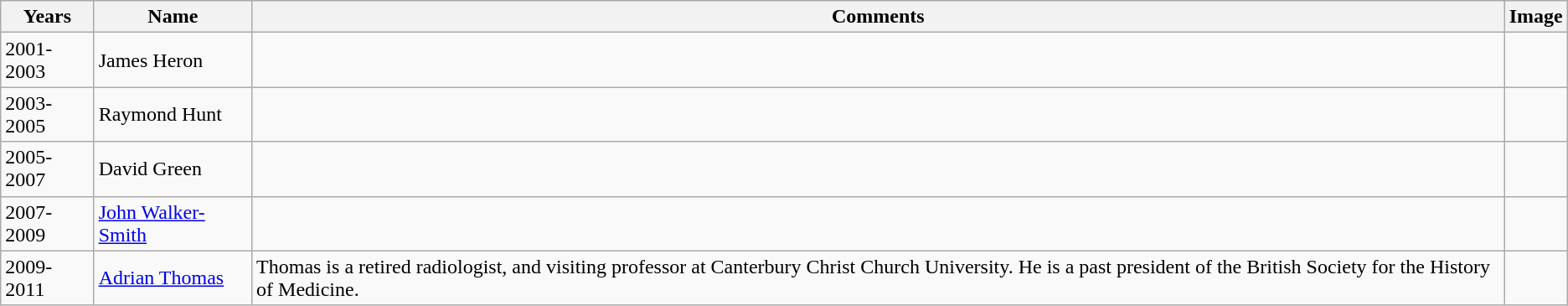<table class="wikitable">
<tr>
<th>Years</th>
<th>Name</th>
<th>Comments</th>
<th>Image</th>
</tr>
<tr>
<td>2001-2003</td>
<td>James Heron</td>
<td></td>
<td></td>
</tr>
<tr>
<td>2003-2005</td>
<td>Raymond Hunt</td>
<td></td>
<td></td>
</tr>
<tr>
<td>2005-2007</td>
<td>David Green</td>
<td></td>
<td></td>
</tr>
<tr>
<td>2007-2009</td>
<td><a href='#'>John Walker-Smith</a></td>
<td></td>
<td></td>
</tr>
<tr>
<td>2009-2011</td>
<td><a href='#'>Adrian Thomas</a></td>
<td>Thomas is a retired radiologist, and visiting professor at Canterbury Christ Church University. He is a past president of the British Society for the History of Medicine.</td>
<td></td>
</tr>
</table>
